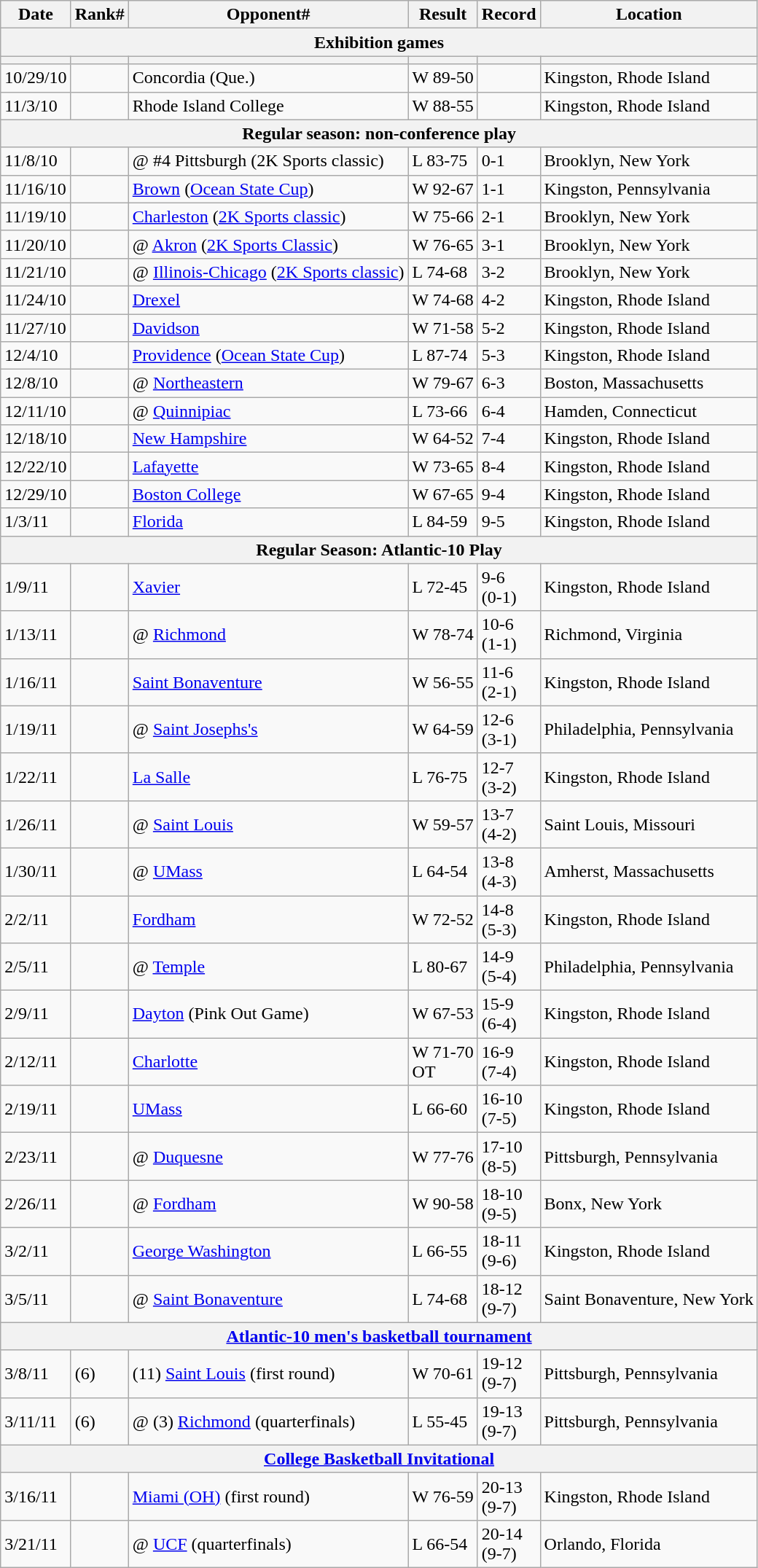<table class="wikitable sortable">
<tr>
<th>Date</th>
<th>Rank#</th>
<th>Opponent#</th>
<th>Result</th>
<th>Record</th>
<th>Location</th>
</tr>
<tr>
<th colspan="6">Exhibition games</th>
</tr>
<tr>
<th></th>
<th></th>
<th></th>
<th></th>
<th></th>
<th></th>
</tr>
<tr>
<td>10/29/10</td>
<td></td>
<td>Concordia (Que.)</td>
<td>W 89-50</td>
<td></td>
<td>Kingston, Rhode Island</td>
</tr>
<tr>
<td>11/3/10</td>
<td></td>
<td>Rhode Island College</td>
<td>W 88-55</td>
<td></td>
<td>Kingston, Rhode Island</td>
</tr>
<tr>
<th colspan="6">Regular season: non-conference play</th>
</tr>
<tr>
<td>11/8/10</td>
<td></td>
<td>@ #4 Pittsburgh (2K Sports classic)</td>
<td>L 83-75</td>
<td>0-1</td>
<td>Brooklyn, New York</td>
</tr>
<tr>
<td>11/16/10</td>
<td></td>
<td><a href='#'>Brown</a> (<a href='#'>Ocean State Cup</a>)</td>
<td>W 92-67</td>
<td>1-1</td>
<td>Kingston, Pennsylvania</td>
</tr>
<tr>
<td>11/19/10</td>
<td></td>
<td><a href='#'>Charleston</a> (<a href='#'>2K Sports classic</a>)</td>
<td>W 75-66</td>
<td>2-1</td>
<td>Brooklyn, New York</td>
</tr>
<tr>
<td>11/20/10</td>
<td></td>
<td>@ <a href='#'>Akron</a> (<a href='#'>2K Sports Classic</a>)</td>
<td>W 76-65</td>
<td>3-1</td>
<td>Brooklyn, New York</td>
</tr>
<tr>
<td>11/21/10</td>
<td></td>
<td>@ <a href='#'>Illinois-Chicago</a> (<a href='#'>2K Sports classic</a>)</td>
<td>L 74-68</td>
<td>3-2</td>
<td>Brooklyn, New York</td>
</tr>
<tr>
<td>11/24/10</td>
<td></td>
<td><a href='#'>Drexel</a></td>
<td>W 74-68</td>
<td>4-2</td>
<td>Kingston, Rhode Island</td>
</tr>
<tr>
<td>11/27/10</td>
<td></td>
<td><a href='#'>Davidson</a></td>
<td>W 71-58</td>
<td>5-2</td>
<td>Kingston, Rhode Island</td>
</tr>
<tr>
<td>12/4/10</td>
<td></td>
<td><a href='#'>Providence</a> (<a href='#'>Ocean State Cup</a>)</td>
<td>L 87-74</td>
<td>5-3</td>
<td>Kingston, Rhode Island</td>
</tr>
<tr>
<td>12/8/10</td>
<td></td>
<td>@ <a href='#'>Northeastern</a></td>
<td>W 79-67</td>
<td>6-3</td>
<td>Boston, Massachusetts</td>
</tr>
<tr>
<td>12/11/10</td>
<td></td>
<td>@ <a href='#'>Quinnipiac</a></td>
<td>L 73-66</td>
<td>6-4</td>
<td>Hamden, Connecticut</td>
</tr>
<tr>
<td>12/18/10</td>
<td></td>
<td><a href='#'>New Hampshire</a></td>
<td>W 64-52</td>
<td>7-4</td>
<td>Kingston, Rhode Island</td>
</tr>
<tr>
<td>12/22/10</td>
<td></td>
<td><a href='#'>Lafayette</a></td>
<td>W 73-65</td>
<td>8-4</td>
<td>Kingston, Rhode Island</td>
</tr>
<tr>
<td>12/29/10</td>
<td></td>
<td><a href='#'>Boston College</a></td>
<td>W 67-65</td>
<td>9-4</td>
<td>Kingston, Rhode Island</td>
</tr>
<tr>
<td>1/3/11</td>
<td></td>
<td><a href='#'>Florida</a></td>
<td>L 84-59</td>
<td>9-5</td>
<td>Kingston, Rhode Island</td>
</tr>
<tr>
<th colspan="6">Regular Season: Atlantic-10 Play</th>
</tr>
<tr>
<td>1/9/11</td>
<td></td>
<td><a href='#'>Xavier</a></td>
<td>L 72-45</td>
<td>9-6<br>(0-1)</td>
<td>Kingston, Rhode Island</td>
</tr>
<tr>
<td>1/13/11</td>
<td></td>
<td>@ <a href='#'>Richmond</a></td>
<td>W 78-74</td>
<td>10-6<br>(1-1)</td>
<td>Richmond, Virginia</td>
</tr>
<tr>
<td>1/16/11</td>
<td></td>
<td><a href='#'>Saint Bonaventure</a></td>
<td>W 56-55</td>
<td>11-6<br>(2-1)</td>
<td>Kingston, Rhode Island</td>
</tr>
<tr>
<td>1/19/11</td>
<td></td>
<td>@ <a href='#'>Saint Josephs's</a></td>
<td>W 64-59</td>
<td>12-6<br>(3-1)</td>
<td>Philadelphia, Pennsylvania</td>
</tr>
<tr>
<td>1/22/11</td>
<td></td>
<td><a href='#'>La Salle</a></td>
<td>L 76-75</td>
<td>12-7<br>(3-2)</td>
<td>Kingston, Rhode Island</td>
</tr>
<tr>
<td>1/26/11</td>
<td></td>
<td>@ <a href='#'>Saint Louis</a></td>
<td>W 59-57</td>
<td>13-7<br>(4-2)</td>
<td>Saint Louis, Missouri</td>
</tr>
<tr>
<td>1/30/11</td>
<td></td>
<td>@ <a href='#'>UMass</a></td>
<td>L 64-54</td>
<td>13-8<br>(4-3)</td>
<td>Amherst, Massachusetts</td>
</tr>
<tr>
<td>2/2/11</td>
<td></td>
<td><a href='#'>Fordham</a></td>
<td>W 72-52</td>
<td>14-8<br>(5-3)</td>
<td>Kingston, Rhode Island</td>
</tr>
<tr>
<td>2/5/11</td>
<td></td>
<td>@ <a href='#'>Temple</a></td>
<td>L 80-67</td>
<td>14-9<br>(5-4)</td>
<td>Philadelphia, Pennsylvania</td>
</tr>
<tr>
<td>2/9/11</td>
<td></td>
<td><a href='#'>Dayton</a> (Pink Out Game)</td>
<td>W 67-53</td>
<td>15-9<br>(6-4)</td>
<td>Kingston, Rhode Island</td>
</tr>
<tr>
<td>2/12/11</td>
<td></td>
<td><a href='#'>Charlotte</a></td>
<td>W 71-70<br>OT</td>
<td>16-9<br>(7-4)</td>
<td>Kingston, Rhode Island</td>
</tr>
<tr>
<td>2/19/11</td>
<td></td>
<td><a href='#'>UMass</a></td>
<td>L 66-60</td>
<td>16-10<br>(7-5)</td>
<td>Kingston, Rhode Island</td>
</tr>
<tr>
<td>2/23/11</td>
<td></td>
<td>@ <a href='#'>Duquesne</a></td>
<td>W 77-76</td>
<td>17-10<br>(8-5)</td>
<td>Pittsburgh, Pennsylvania</td>
</tr>
<tr>
<td>2/26/11</td>
<td></td>
<td>@ <a href='#'>Fordham</a></td>
<td>W 90-58</td>
<td>18-10<br>(9-5)</td>
<td>Bonx, New York</td>
</tr>
<tr>
<td>3/2/11</td>
<td></td>
<td><a href='#'>George Washington</a></td>
<td>L 66-55</td>
<td>18-11<br>(9-6)</td>
<td>Kingston, Rhode Island</td>
</tr>
<tr>
<td>3/5/11</td>
<td></td>
<td>@ <a href='#'>Saint Bonaventure</a></td>
<td>L 74-68</td>
<td>18-12<br>(9-7)</td>
<td>Saint Bonaventure, New York</td>
</tr>
<tr>
<th colspan="6"><a href='#'>Atlantic-10 men's basketball tournament</a></th>
</tr>
<tr>
<td>3/8/11</td>
<td>(6)</td>
<td>(11) <a href='#'>Saint Louis</a> (first round)</td>
<td>W 70-61</td>
<td>19-12<br>(9-7)</td>
<td>Pittsburgh, Pennsylvania</td>
</tr>
<tr>
<td>3/11/11</td>
<td>(6)</td>
<td>@ (3) <a href='#'>Richmond</a> (quarterfinals)</td>
<td>L 55-45</td>
<td>19-13<br>(9-7)</td>
<td>Pittsburgh, Pennsylvania</td>
</tr>
<tr>
<th colspan="6"><a href='#'>College Basketball Invitational</a></th>
</tr>
<tr>
<td>3/16/11</td>
<td></td>
<td><a href='#'>Miami (OH)</a> (first round)</td>
<td>W 76-59</td>
<td>20-13<br>(9-7)</td>
<td>Kingston, Rhode Island</td>
</tr>
<tr>
<td>3/21/11</td>
<td></td>
<td>@ <a href='#'>UCF</a> (quarterfinals)</td>
<td>L 66-54</td>
<td>20-14<br>(9-7)</td>
<td>Orlando, Florida</td>
</tr>
</table>
